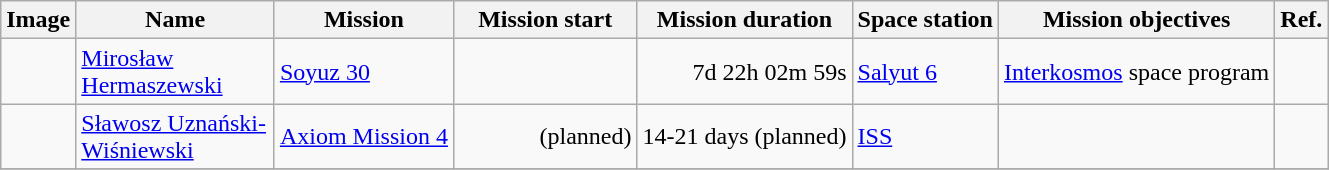<table class="wikitable sortable sticky-header">
<tr>
<th>Image</th>
<th width="125">Name</th>
<th>Mission</th>
<th width="115">Mission start</th>
<th>Mission duration</th>
<th>Space station</th>
<th class="unsortable">Mission objectives</th>
<th>Ref.</th>
</tr>
<tr>
<td></td>
<td data-sort-value=Hermaszewski><a href='#'>Mirosław Hermaszewski</a></td>
<td><a href='#'>Soyuz 30</a></td>
<td align=right></td>
<td align=right>7d 22h 02m 59s</td>
<td><a href='#'>Salyut 6</a></td>
<td><a href='#'>Interkosmos</a> space program</td>
<td></td>
</tr>
<tr>
<td></td>
<td data-sort-value=Baudry><a href='#'>Sławosz Uznański-Wiśniewski</a></td>
<td><a href='#'>Axiom Mission 4</a></td>
<td align=right> (planned)</td>
<td align=right>14-21 days (planned)</td>
<td><a href='#'>ISS</a></td>
<td></td>
<td></td>
</tr>
<tr>
</tr>
</table>
